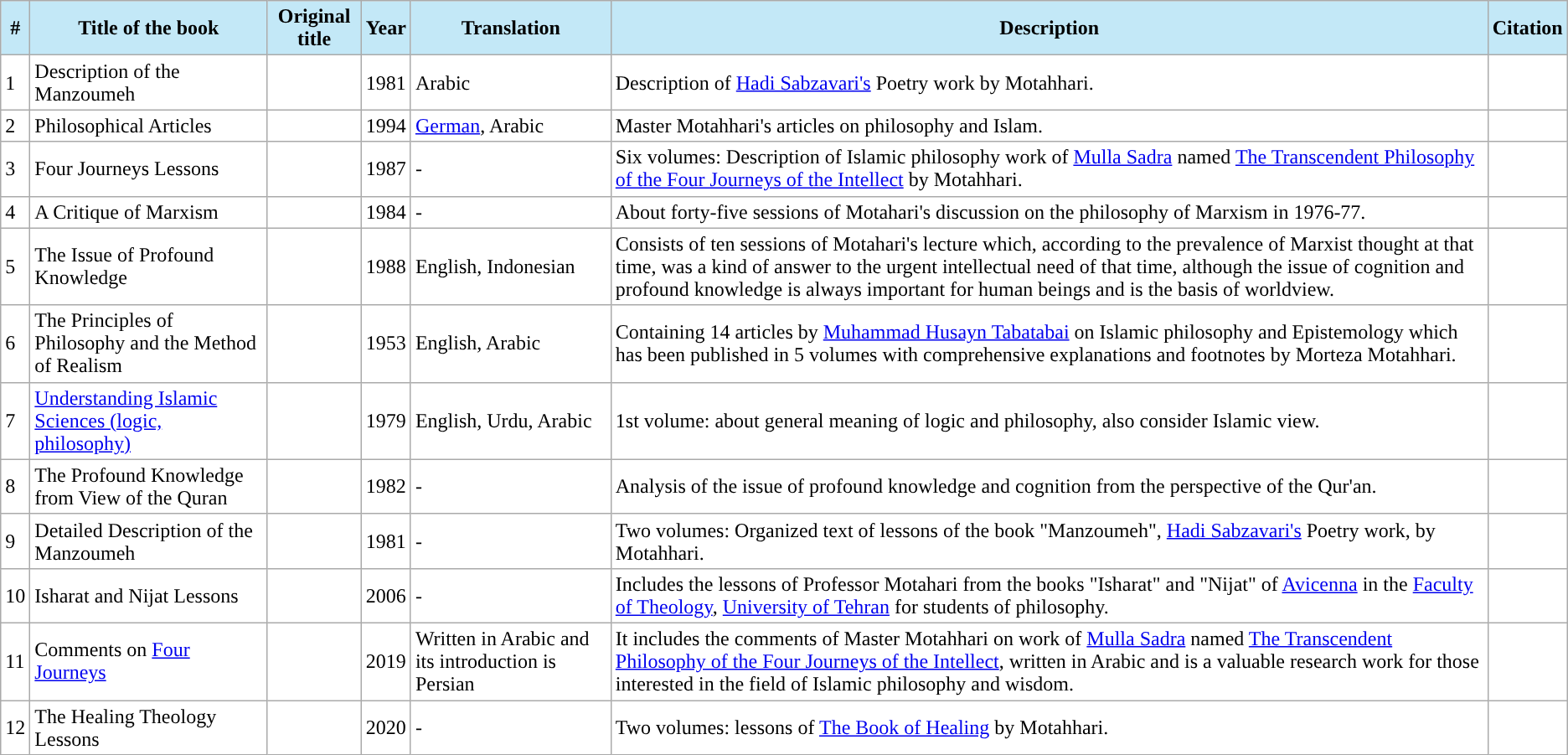<table class="wikitable" style="background-color:#ffffff; color:#000000">
<tr>
<th style="background-color:#c3e8f7;">#</th>
<th style="background-color:#c3e8f7;">Title of the book</th>
<th style="background-color:#c3e8f7;">Original title</th>
<th style="background-color:#c3e8f7;">Year</th>
<th style="background-color:#c3e8f7;">Translation</th>
<th style="background-color:#c3e8f7;">Description</th>
<th style="background-color:#c3e8f7;">Citation</th>
</tr>
<tr>
<td>1</td>
<td>Description of the Manzoumeh</td>
<td></td>
<td>1981</td>
<td>Arabic</td>
<td>Description of <a href='#'>Hadi Sabzavari's</a> Poetry work by Motahhari.</td>
<td></td>
</tr>
<tr>
<td>2</td>
<td>Philosophical Articles</td>
<td></td>
<td>1994</td>
<td><a href='#'>German</a>, Arabic</td>
<td>Master Motahhari's articles on philosophy and Islam.</td>
<td></td>
</tr>
<tr>
<td>3</td>
<td>Four Journeys Lessons</td>
<td></td>
<td>1987</td>
<td>-</td>
<td>Six volumes: Description of Islamic philosophy work of <a href='#'>Mulla Sadra</a> named <a href='#'>The Transcendent Philosophy of the Four Journeys of the Intellect</a> by Motahhari.</td>
<td></td>
</tr>
<tr>
<td>4</td>
<td>A Critique of Marxism</td>
<td></td>
<td>1984</td>
<td>-</td>
<td>About forty-five sessions of Motahari's discussion on the philosophy of Marxism in 1976-77.</td>
<td></td>
</tr>
<tr>
<td>5</td>
<td>The Issue of Profound Knowledge</td>
<td></td>
<td>1988</td>
<td>English, Indonesian</td>
<td>Consists of ten sessions of Motahari's lecture which, according to the prevalence of Marxist thought at that time, was a kind of answer to the urgent intellectual need of that time, although the issue of cognition and profound knowledge is always important for human beings and is the basis of worldview.</td>
<td></td>
</tr>
<tr>
<td>6</td>
<td>The Principles of Philosophy and the Method of Realism</td>
<td></td>
<td>1953</td>
<td>English, Arabic</td>
<td>Containing 14 articles by <a href='#'>Muhammad Husayn Tabatabai</a> on Islamic philosophy and Epistemology which has been published in 5 volumes with comprehensive explanations and footnotes by Morteza Motahhari.</td>
<td></td>
</tr>
<tr>
<td>7</td>
<td><a href='#'>Understanding Islamic Sciences (logic, philosophy)</a></td>
<td></td>
<td>1979</td>
<td>English, Urdu, Arabic</td>
<td>1st volume: about general meaning of logic and philosophy, also consider Islamic view.</td>
<td></td>
</tr>
<tr>
<td>8</td>
<td>The Profound Knowledge from View of the Quran</td>
<td></td>
<td>1982</td>
<td>-</td>
<td>Analysis of the issue of profound knowledge and cognition from the perspective of the Qur'an.</td>
<td></td>
</tr>
<tr>
<td>9</td>
<td>Detailed Description of the Manzoumeh</td>
<td></td>
<td>1981</td>
<td>-</td>
<td>Two volumes: Organized text of lessons of the book "Manzoumeh", <a href='#'>Hadi Sabzavari's</a> Poetry work, by Motahhari.</td>
<td></td>
</tr>
<tr>
<td>10</td>
<td>Isharat and Nijat Lessons</td>
<td></td>
<td>2006</td>
<td>-</td>
<td>Includes the lessons of Professor Motahari from the books "Isharat" and "Nijat" of <a href='#'>Avicenna</a> in the <a href='#'>Faculty of Theology</a>, <a href='#'>University of Tehran</a> for students of philosophy.</td>
<td></td>
</tr>
<tr>
<td>11</td>
<td>Comments on <a href='#'>Four Journeys</a></td>
<td></td>
<td>2019</td>
<td>Written in Arabic and its introduction is Persian</td>
<td>It includes the comments of Master Motahhari on work of <a href='#'>Mulla Sadra</a> named <a href='#'>The Transcendent Philosophy of the Four Journeys of the Intellect</a>, written in Arabic and is a valuable research work for those interested in the field of Islamic philosophy and wisdom.</td>
<td></td>
</tr>
<tr>
<td>12</td>
<td>The Healing Theology Lessons</td>
<td></td>
<td>2020</td>
<td>-</td>
<td>Two volumes: lessons of <a href='#'>The Book of Healing</a> by Motahhari.</td>
<td></td>
</tr>
</table>
